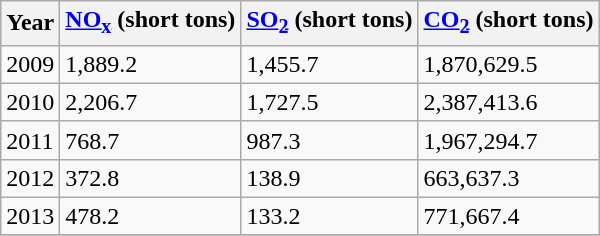<table class="wikitable" align="center">
<tr>
<th>Year</th>
<th><a href='#'>NO<sub>x</sub></a> (short tons)</th>
<th><a href='#'>SO<sub>2</sub></a> (short tons)</th>
<th><a href='#'>CO<sub>2</sub></a> (short tons)</th>
</tr>
<tr>
<td>2009</td>
<td>1,889.2</td>
<td>1,455.7</td>
<td>1,870,629.5</td>
</tr>
<tr>
<td>2010</td>
<td>2,206.7</td>
<td>1,727.5</td>
<td>2,387,413.6</td>
</tr>
<tr>
<td>2011</td>
<td>768.7</td>
<td>987.3</td>
<td>1,967,294.7</td>
</tr>
<tr>
<td>2012</td>
<td>372.8</td>
<td>138.9</td>
<td>663,637.3</td>
</tr>
<tr>
<td>2013</td>
<td>478.2</td>
<td>133.2</td>
<td>771,667.4</td>
</tr>
<tr>
</tr>
</table>
